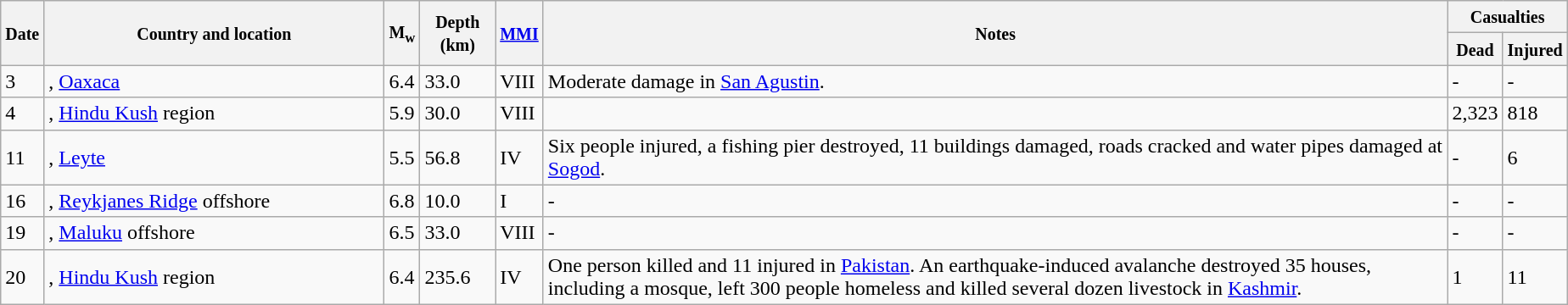<table class="wikitable sortable" style="border:1px black; margin-left:1em;">
<tr>
<th rowspan="2"><small>Date</small></th>
<th rowspan="2" style="width: 260px"><small>Country and location</small></th>
<th rowspan="2"><small>M<sub>w</sub></small></th>
<th rowspan="2"><small>Depth (km)</small></th>
<th rowspan="2"><small><a href='#'>MMI</a></small></th>
<th rowspan="2" class="unsortable"><small>Notes</small></th>
<th colspan="2"><small>Casualties</small></th>
</tr>
<tr>
<th><small>Dead</small></th>
<th><small>Injured</small></th>
</tr>
<tr>
<td>3</td>
<td>, <a href='#'>Oaxaca</a></td>
<td>6.4</td>
<td>33.0</td>
<td>VIII</td>
<td>Moderate damage in <a href='#'>San Agustin</a>.</td>
<td>-</td>
<td>-</td>
</tr>
<tr>
<td>4</td>
<td>, <a href='#'>Hindu Kush</a> region</td>
<td>5.9</td>
<td>30.0</td>
<td>VIII</td>
<td></td>
<td>2,323</td>
<td>818</td>
</tr>
<tr>
<td>11</td>
<td>, <a href='#'>Leyte</a></td>
<td>5.5</td>
<td>56.8</td>
<td>IV</td>
<td>Six people injured, a fishing pier destroyed, 11 buildings damaged, roads cracked and water pipes damaged at <a href='#'>Sogod</a>.</td>
<td>-</td>
<td>6</td>
</tr>
<tr>
<td>16</td>
<td>, <a href='#'>Reykjanes Ridge</a> offshore</td>
<td>6.8</td>
<td>10.0</td>
<td>I</td>
<td>-</td>
<td>-</td>
<td>-</td>
</tr>
<tr>
<td>19</td>
<td>, <a href='#'>Maluku</a> offshore</td>
<td>6.5</td>
<td>33.0</td>
<td>VIII</td>
<td>-</td>
<td>-</td>
<td>-</td>
</tr>
<tr>
<td>20</td>
<td>, <a href='#'>Hindu Kush</a> region</td>
<td>6.4</td>
<td>235.6</td>
<td>IV</td>
<td>One person killed and 11 injured in <a href='#'>Pakistan</a>. An earthquake-induced avalanche destroyed 35 houses, including a mosque, left 300 people homeless and killed several dozen livestock in <a href='#'>Kashmir</a>.</td>
<td>1</td>
<td>11</td>
</tr>
<tr>
</tr>
</table>
